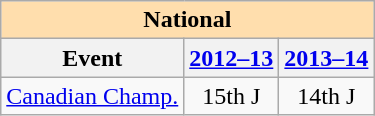<table class="wikitable" style="text-align:center">
<tr>
<th colspan="3" style="background-color: #ffdead; " align="center">National</th>
</tr>
<tr>
<th>Event</th>
<th><a href='#'>2012–13</a></th>
<th><a href='#'>2013–14</a></th>
</tr>
<tr>
<td align=left><a href='#'>Canadian Champ.</a></td>
<td>15th J</td>
<td>14th J</td>
</tr>
</table>
